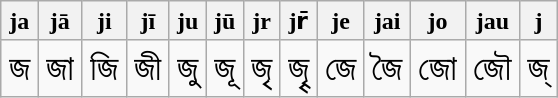<table class="wikitable">
<tr>
<th>ja</th>
<th>jā</th>
<th>ji</th>
<th>jī</th>
<th>ju</th>
<th>jū</th>
<th>jr</th>
<th>jr̄</th>
<th>je</th>
<th>jai</th>
<th>jo</th>
<th>jau</th>
<th>j</th>
</tr>
<tr style="font-size: 150%;">
<td>জ</td>
<td>জা</td>
<td>জি</td>
<td>জী</td>
<td>জু</td>
<td>জূ</td>
<td>জৃ</td>
<td>জৄ</td>
<td>জে</td>
<td>জৈ</td>
<td>জো</td>
<td>জৌ</td>
<td>জ্</td>
</tr>
</table>
